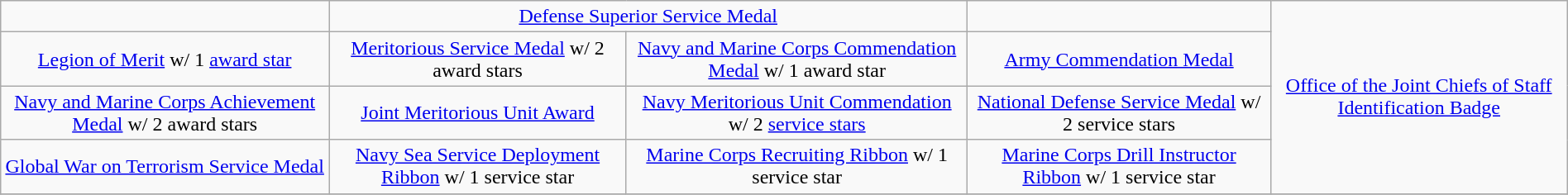<table class="wikitable" style="margin:1em auto; text-align:center;">
<tr>
<td></td>
<td colspan="2"><a href='#'>Defense Superior Service Medal</a></td>
<td></td>
<td rowspan="4" align="center"><a href='#'>Office of the Joint Chiefs of Staff Identification Badge</a></td>
</tr>
<tr>
<td><a href='#'>Legion of Merit</a> w/ 1 <a href='#'>award star</a></td>
<td><a href='#'>Meritorious Service Medal</a> w/ 2 award stars</td>
<td><a href='#'>Navy and Marine Corps Commendation Medal</a> w/ 1 award star</td>
<td><a href='#'>Army Commendation Medal</a></td>
</tr>
<tr>
<td><a href='#'>Navy and Marine Corps Achievement Medal</a> w/ 2 award stars</td>
<td><a href='#'>Joint Meritorious Unit Award</a></td>
<td><a href='#'>Navy Meritorious Unit Commendation</a> w/ 2 <a href='#'>service stars</a></td>
<td><a href='#'>National Defense Service Medal</a> w/ 2 service stars</td>
</tr>
<tr>
<td><a href='#'>Global War on Terrorism Service Medal</a></td>
<td><a href='#'>Navy Sea Service Deployment Ribbon</a> w/ 1 service star</td>
<td><a href='#'>Marine Corps Recruiting Ribbon</a> w/ 1 service star</td>
<td><a href='#'>Marine Corps Drill Instructor Ribbon</a> w/ 1 service star</td>
</tr>
<tr>
</tr>
</table>
